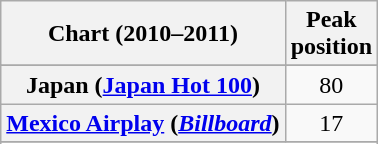<table class="wikitable sortable plainrowheaders" style="text-align:center">
<tr>
<th scope="col">Chart (2010–2011)</th>
<th scope="col">Peak<br>position</th>
</tr>
<tr>
</tr>
<tr>
</tr>
<tr>
</tr>
<tr>
</tr>
<tr>
<th scope="row">Japan (<a href='#'>Japan Hot 100</a>)</th>
<td style="text-align:center">80</td>
</tr>
<tr>
<th scope="row"><a href='#'>Mexico Airplay</a> (<em><a href='#'>Billboard</a></em>)</th>
<td style="text-align:center">17</td>
</tr>
<tr>
</tr>
<tr>
</tr>
<tr>
</tr>
<tr>
</tr>
<tr>
</tr>
<tr>
</tr>
<tr>
</tr>
</table>
